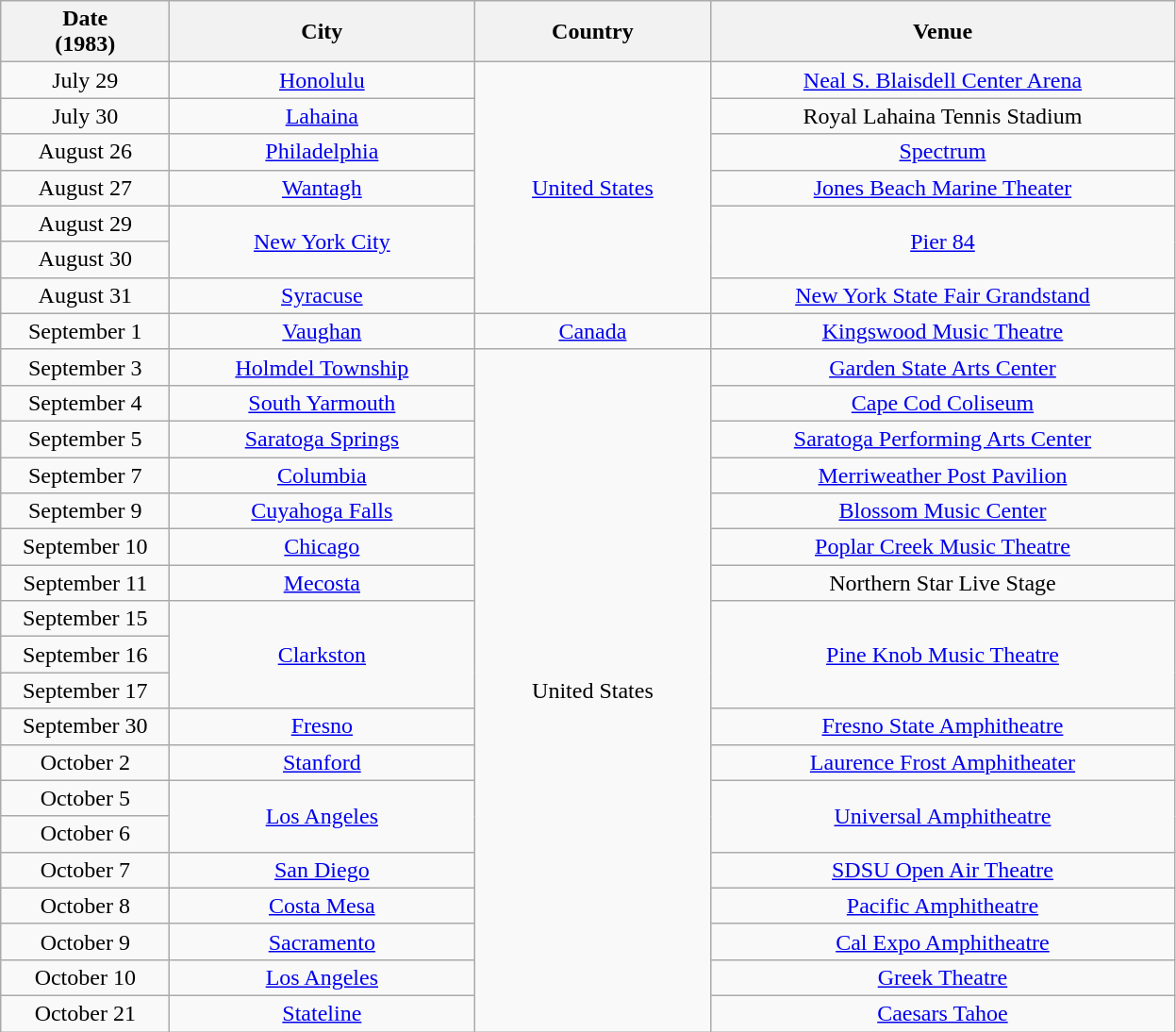<table class="wikitable sortable plainrowheaders" style="text-align:center;">
<tr>
<th scope="col" style="width:7em;">Date<br>(1983)</th>
<th scope="col" style="width:13em;">City</th>
<th scope="col" style="width:10em;">Country</th>
<th scope="col" style="width:20em;">Venue</th>
</tr>
<tr>
<td>July 29</td>
<td><a href='#'>Honolulu</a></td>
<td rowspan="7"><a href='#'>United States</a></td>
<td><a href='#'>Neal S. Blaisdell Center Arena</a></td>
</tr>
<tr>
<td>July 30</td>
<td><a href='#'>Lahaina</a></td>
<td>Royal Lahaina Tennis Stadium</td>
</tr>
<tr>
<td>August 26</td>
<td><a href='#'>Philadelphia</a></td>
<td><a href='#'>Spectrum</a></td>
</tr>
<tr>
<td>August 27</td>
<td><a href='#'>Wantagh</a></td>
<td><a href='#'>Jones Beach Marine Theater</a></td>
</tr>
<tr>
<td>August 29</td>
<td rowspan="2"><a href='#'>New York City</a></td>
<td rowspan="2"><a href='#'>Pier 84</a></td>
</tr>
<tr>
<td>August 30</td>
</tr>
<tr>
<td>August 31</td>
<td><a href='#'>Syracuse</a></td>
<td><a href='#'>New York State Fair Grandstand</a></td>
</tr>
<tr>
<td>September 1</td>
<td><a href='#'>Vaughan</a></td>
<td><a href='#'>Canada</a></td>
<td><a href='#'>Kingswood Music Theatre</a></td>
</tr>
<tr>
<td>September 3</td>
<td><a href='#'>Holmdel Township</a></td>
<td rowspan="19">United States</td>
<td><a href='#'>Garden State Arts Center</a></td>
</tr>
<tr>
<td>September 4</td>
<td><a href='#'>South Yarmouth</a></td>
<td><a href='#'>Cape Cod Coliseum</a></td>
</tr>
<tr>
<td>September 5</td>
<td><a href='#'>Saratoga Springs</a></td>
<td><a href='#'>Saratoga Performing Arts Center</a></td>
</tr>
<tr>
<td>September 7</td>
<td><a href='#'>Columbia</a></td>
<td><a href='#'>Merriweather Post Pavilion</a></td>
</tr>
<tr>
<td>September 9</td>
<td><a href='#'>Cuyahoga Falls</a></td>
<td><a href='#'>Blossom Music Center</a></td>
</tr>
<tr>
<td>September 10</td>
<td><a href='#'>Chicago</a></td>
<td><a href='#'>Poplar Creek Music Theatre</a></td>
</tr>
<tr>
<td>September 11</td>
<td><a href='#'>Mecosta</a></td>
<td>Northern Star Live Stage</td>
</tr>
<tr>
<td>September 15</td>
<td rowspan="3"><a href='#'>Clarkston</a></td>
<td rowspan="3"><a href='#'>Pine Knob Music Theatre</a></td>
</tr>
<tr>
<td>September 16</td>
</tr>
<tr>
<td>September 17</td>
</tr>
<tr>
<td>September 30</td>
<td><a href='#'>Fresno</a></td>
<td><a href='#'>Fresno State Amphitheatre</a></td>
</tr>
<tr>
<td>October 2</td>
<td><a href='#'>Stanford</a></td>
<td><a href='#'>Laurence Frost Amphitheater</a></td>
</tr>
<tr>
<td>October 5</td>
<td rowspan="2"><a href='#'>Los Angeles</a></td>
<td rowspan="2"><a href='#'>Universal Amphitheatre</a></td>
</tr>
<tr>
<td>October 6</td>
</tr>
<tr>
<td>October 7</td>
<td><a href='#'>San Diego</a></td>
<td><a href='#'>SDSU Open Air Theatre</a></td>
</tr>
<tr>
<td>October 8</td>
<td><a href='#'>Costa Mesa</a></td>
<td><a href='#'>Pacific Amphitheatre</a></td>
</tr>
<tr>
<td>October 9</td>
<td><a href='#'>Sacramento</a></td>
<td><a href='#'>Cal Expo Amphitheatre</a></td>
</tr>
<tr>
<td>October 10</td>
<td><a href='#'>Los Angeles</a></td>
<td><a href='#'>Greek Theatre</a></td>
</tr>
<tr>
<td>October 21</td>
<td><a href='#'>Stateline</a></td>
<td><a href='#'>Caesars Tahoe</a></td>
</tr>
</table>
